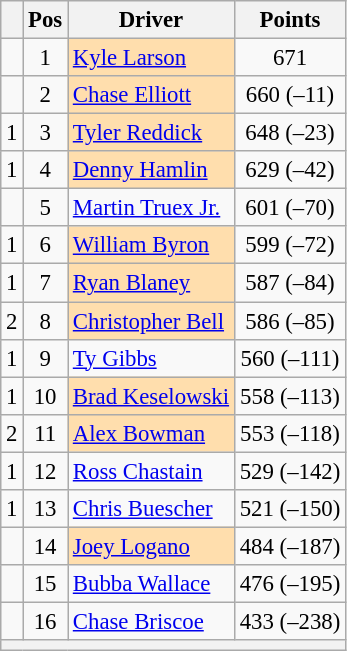<table class="wikitable" style="font-size: 95%;">
<tr>
<th></th>
<th>Pos</th>
<th>Driver</th>
<th>Points</th>
</tr>
<tr>
<td align="left"></td>
<td style="text-align:center;">1</td>
<td style="background:#FFDEAD;"><a href='#'>Kyle Larson</a></td>
<td style="text-align:center;">671</td>
</tr>
<tr>
<td align="left"></td>
<td style="text-align:center;">2</td>
<td style="background:#FFDEAD;"><a href='#'>Chase Elliott</a></td>
<td style="text-align:center;">660 (–11)</td>
</tr>
<tr>
<td align="left"> 1</td>
<td style="text-align:center;">3</td>
<td style="background:#FFDEAD;"><a href='#'>Tyler Reddick</a></td>
<td style="text-align:center;">648 (–23)</td>
</tr>
<tr>
<td align="left"> 1</td>
<td style="text-align:center;">4</td>
<td style="background:#FFDEAD;"><a href='#'>Denny Hamlin</a></td>
<td style="text-align:center;">629 (–42)</td>
</tr>
<tr>
<td align="left"></td>
<td style="text-align:center;">5</td>
<td><a href='#'>Martin Truex Jr.</a></td>
<td style="text-align:center;">601 (–70)</td>
</tr>
<tr>
<td align="left"> 1</td>
<td style="text-align:center;">6</td>
<td style="background:#FFDEAD;"><a href='#'>William Byron</a></td>
<td style="text-align:center;">599 (–72)</td>
</tr>
<tr>
<td align="left"> 1</td>
<td style="text-align:center;">7</td>
<td style="background:#FFDEAD;"><a href='#'>Ryan Blaney</a></td>
<td style="text-align:center;">587 (–84)</td>
</tr>
<tr>
<td align="left"> 2</td>
<td style="text-align:center;">8</td>
<td style="background:#FFDEAD;"><a href='#'>Christopher Bell</a></td>
<td style="text-align:center;">586 (–85)</td>
</tr>
<tr>
<td align="left"> 1</td>
<td style="text-align:center;">9</td>
<td><a href='#'>Ty Gibbs</a></td>
<td style="text-align:center;">560 (–111)</td>
</tr>
<tr>
<td align="left"> 1</td>
<td style="text-align:center;">10</td>
<td style="background:#FFDEAD;"><a href='#'>Brad Keselowski</a></td>
<td style="text-align:center;">558 (–113)</td>
</tr>
<tr>
<td align="left"> 2</td>
<td style="text-align:center;">11</td>
<td style="background:#FFDEAD;"><a href='#'>Alex Bowman</a></td>
<td style="text-align:center;">553 (–118)</td>
</tr>
<tr>
<td align="left"> 1</td>
<td style="text-align:center;">12</td>
<td><a href='#'>Ross Chastain</a></td>
<td style="text-align:center;">529 (–142)</td>
</tr>
<tr>
<td align="left"> 1</td>
<td style="text-align:center;">13</td>
<td><a href='#'>Chris Buescher</a></td>
<td style="text-align:center;">521 (–150)</td>
</tr>
<tr>
<td align="left"></td>
<td style="text-align:center;">14</td>
<td style="background:#FFDEAD;"><a href='#'>Joey Logano</a></td>
<td style="text-align:center;">484 (–187)</td>
</tr>
<tr>
<td align="left"></td>
<td style="text-align:center;">15</td>
<td><a href='#'>Bubba Wallace</a></td>
<td style="text-align:center;">476 (–195)</td>
</tr>
<tr>
<td align="left"></td>
<td style="text-align:center;">16</td>
<td><a href='#'>Chase Briscoe</a></td>
<td style="text-align:center;">433 (–238)</td>
</tr>
<tr class="sortbottom">
<th colspan="9"></th>
</tr>
</table>
